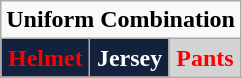<table class="wikitable"  style="display: inline-table;">
<tr>
<td align="center" Colspan="3"><strong>Uniform Combination</strong></td>
</tr>
<tr align="center">
<td style="background:#14213D; color:red"><strong>Helmet</strong></td>
<td style="background:#14213D; color:white"><strong>Jersey</strong></td>
<td style="background:lightgrey; color:red"><strong>Pants</strong></td>
</tr>
</table>
